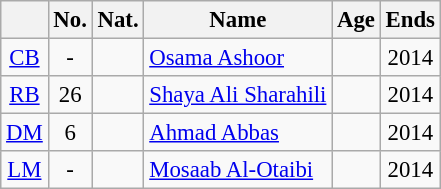<table class="wikitable" style="font-size: 95%; text-align: center;">
<tr>
<th></th>
<th>No.</th>
<th>Nat.</th>
<th>Name</th>
<th>Age</th>
<th>Ends</th>
</tr>
<tr>
<td><a href='#'>CB</a></td>
<td>-</td>
<td></td>
<td align=left><a href='#'>Osama Ashoor</a></td>
<td></td>
<td>2014</td>
</tr>
<tr>
<td><a href='#'>RB</a></td>
<td>26</td>
<td></td>
<td align=left><a href='#'>Shaya Ali Sharahili</a></td>
<td></td>
<td>2014</td>
</tr>
<tr>
<td><a href='#'>DM</a></td>
<td>6</td>
<td></td>
<td align=left><a href='#'>Ahmad Abbas</a></td>
<td></td>
<td>2014</td>
</tr>
<tr>
<td><a href='#'>LM</a></td>
<td>-</td>
<td></td>
<td align=left><a href='#'>Mosaab Al-Otaibi</a></td>
<td></td>
<td>2014</td>
</tr>
</table>
